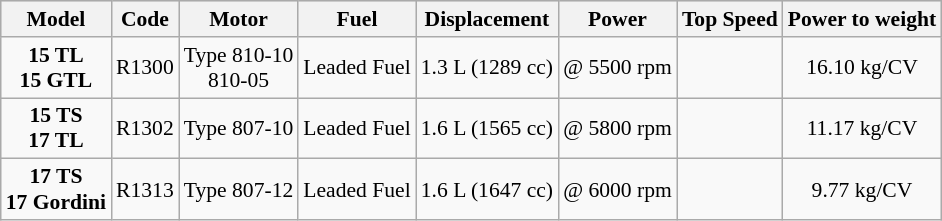<table class="wikitable" style="text-align: center; font-size: 90%;">
<tr style="background:#DCDCDC" align="center" valign="middle">
<th>Model</th>
<th>Code</th>
<th>Motor</th>
<th>Fuel</th>
<th>Displacement</th>
<th>Power</th>
<th>Top Speed</th>
<th>Power to weight<br></th>
</tr>
<tr>
<td><strong>15 TL</strong><br><strong>15 GTL</strong></td>
<td>R1300</td>
<td>Type 810-10<br>810-05</td>
<td>Leaded Fuel</td>
<td>1.3 L (1289 cc)</td>
<td> @ 5500 rpm</td>
<td></td>
<td>16.10 kg/CV</td>
</tr>
<tr>
<td><strong>15 TS</strong><br><strong>17 TL</strong></td>
<td>R1302</td>
<td>Type 807-10</td>
<td>Leaded Fuel</td>
<td>1.6 L (1565 cc)</td>
<td> @ 5800 rpm</td>
<td></td>
<td>11.17 kg/CV</td>
</tr>
<tr>
<td><strong>17 TS</strong><br><strong>17 Gordini</strong></td>
<td>R1313</td>
<td>Type 807-12</td>
<td>Leaded Fuel</td>
<td>1.6 L (1647 cc)</td>
<td> @ 6000 rpm</td>
<td></td>
<td>9.77 kg/CV</td>
</tr>
</table>
